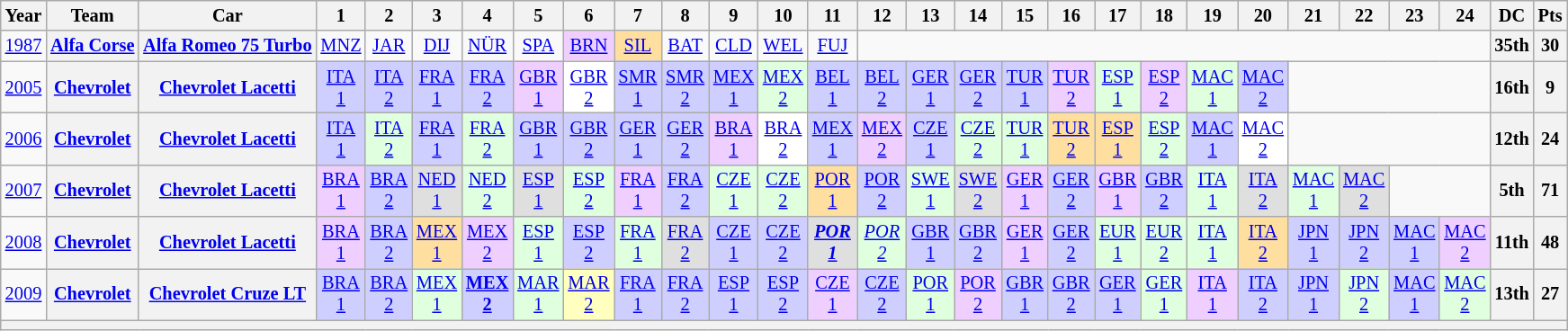<table class="wikitable" style="text-align:center; font-size:85%">
<tr>
<th>Year</th>
<th>Team</th>
<th>Car</th>
<th>1</th>
<th>2</th>
<th>3</th>
<th>4</th>
<th>5</th>
<th>6</th>
<th>7</th>
<th>8</th>
<th>9</th>
<th>10</th>
<th>11</th>
<th>12</th>
<th>13</th>
<th>14</th>
<th>15</th>
<th>16</th>
<th>17</th>
<th>18</th>
<th>19</th>
<th>20</th>
<th>21</th>
<th>22</th>
<th>23</th>
<th>24</th>
<th>DC</th>
<th>Pts</th>
</tr>
<tr>
<td><a href='#'>1987</a></td>
<th nowrap><a href='#'>Alfa Corse</a></th>
<th nowrap><a href='#'>Alfa Romeo 75 Turbo</a></th>
<td><a href='#'>MNZ</a></td>
<td><a href='#'>JAR</a></td>
<td><a href='#'>DIJ</a></td>
<td><a href='#'>NÜR</a></td>
<td><a href='#'>SPA</a></td>
<td style="background:#EFCFFF;"><a href='#'>BRN</a><br></td>
<td style="background:#FFDF9F;"><a href='#'>SIL</a><br></td>
<td><a href='#'>BAT</a></td>
<td><a href='#'>CLD</a></td>
<td><a href='#'>WEL</a></td>
<td><a href='#'>FUJ</a></td>
<td colspan=13></td>
<th>35th</th>
<th>30</th>
</tr>
<tr>
<td><a href='#'>2005</a></td>
<th nowrap><a href='#'>Chevrolet</a></th>
<th nowrap><a href='#'>Chevrolet Lacetti</a></th>
<td style="background:#cfcfff;"><a href='#'>ITA<br>1</a><br></td>
<td style="background:#cfcfff;"><a href='#'>ITA<br>2</a><br></td>
<td style="background:#cfcfff;"><a href='#'>FRA<br>1</a><br></td>
<td style="background:#cfcfff;"><a href='#'>FRA<br>2</a><br></td>
<td style="background:#efcfff;"><a href='#'>GBR<br>1</a><br></td>
<td style="background:#ffffff;"><a href='#'>GBR<br>2</a><br></td>
<td style="background:#cfcfff;"><a href='#'>SMR<br>1</a><br></td>
<td style="background:#cfcfff;"><a href='#'>SMR<br>2</a><br></td>
<td style="background:#cfcfff;"><a href='#'>MEX<br>1</a><br></td>
<td style="background:#dfffdf;"><a href='#'>MEX<br>2</a><br></td>
<td style="background:#cfcfff;"><a href='#'>BEL<br>1</a><br></td>
<td style="background:#cfcfff;"><a href='#'>BEL<br>2</a><br></td>
<td style="background:#cfcfff;"><a href='#'>GER<br>1</a><br></td>
<td style="background:#cfcfff;"><a href='#'>GER<br>2</a><br></td>
<td style="background:#cfcfff;"><a href='#'>TUR<br>1</a><br></td>
<td style="background:#efcfff;"><a href='#'>TUR<br>2</a><br></td>
<td style="background:#dfffdf;"><a href='#'>ESP<br>1</a><br></td>
<td style="background:#efcfff;"><a href='#'>ESP<br>2</a><br></td>
<td style="background:#dfffdf;"><a href='#'>MAC<br>1</a><br></td>
<td style="background:#cfcfff;"><a href='#'>MAC<br>2</a><br></td>
<td colspan=4></td>
<th>16th</th>
<th>9</th>
</tr>
<tr>
<td><a href='#'>2006</a></td>
<th nowrap><a href='#'>Chevrolet</a></th>
<th nowrap><a href='#'>Chevrolet Lacetti</a></th>
<td style="background:#cfcfff;"><a href='#'>ITA<br>1</a><br></td>
<td style="background:#dfffdf;"><a href='#'>ITA<br>2</a><br></td>
<td style="background:#cfcfff;"><a href='#'>FRA<br>1</a><br></td>
<td style="background:#dfffdf;"><a href='#'>FRA<br>2</a><br></td>
<td style="background:#cfcfff;"><a href='#'>GBR<br>1</a><br></td>
<td style="background:#cfcfff;"><a href='#'>GBR<br>2</a><br></td>
<td style="background:#cfcfff;"><a href='#'>GER<br>1</a><br></td>
<td style="background:#cfcfff;"><a href='#'>GER<br>2</a><br></td>
<td style="background:#efcfff;"><a href='#'>BRA<br>1</a><br></td>
<td style="background:#ffffff;"><a href='#'>BRA<br>2</a><br></td>
<td style="background:#cfcfff;"><a href='#'>MEX<br>1</a><br></td>
<td style="background:#efcfff;"><a href='#'>MEX<br>2</a><br></td>
<td style="background:#cfcfff;"><a href='#'>CZE<br>1</a><br></td>
<td style="background:#dfffdf;"><a href='#'>CZE<br>2</a><br></td>
<td style="background:#dfffdf;"><a href='#'>TUR<br>1</a><br></td>
<td style="background:#ffdf9f;"><a href='#'>TUR<br>2</a><br></td>
<td style="background:#ffdf9f;"><a href='#'>ESP<br>1</a><br></td>
<td style="background:#dfffdf;"><a href='#'>ESP<br>2</a><br></td>
<td style="background:#cfcfff;"><a href='#'>MAC<br>1</a><br></td>
<td style="background:#ffffff;"><a href='#'>MAC<br>2</a><br></td>
<td colspan=4></td>
<th>12th</th>
<th>24</th>
</tr>
<tr>
<td><a href='#'>2007</a></td>
<th nowrap><a href='#'>Chevrolet</a></th>
<th nowrap><a href='#'>Chevrolet Lacetti</a></th>
<td style="background:#efcfff;"><a href='#'>BRA<br>1</a><br></td>
<td style="background:#cfcfff;"><a href='#'>BRA<br>2</a><br></td>
<td style="background:#dfdfdf;"><a href='#'>NED<br>1</a><br></td>
<td style="background:#dfffdf;"><a href='#'>NED<br>2</a><br></td>
<td style="background:#dfdfdf;"><a href='#'>ESP<br>1</a><br></td>
<td style="background:#dfffdf;"><a href='#'>ESP<br>2</a><br></td>
<td style="background:#efcfff;"><a href='#'>FRA<br>1</a><br></td>
<td style="background:#cfcfff;"><a href='#'>FRA<br>2</a><br></td>
<td style="background:#dfffdf;"><a href='#'>CZE<br>1</a><br></td>
<td style="background:#dfffdf;"><a href='#'>CZE<br>2</a><br></td>
<td style="background:#ffdf9f;"><a href='#'>POR<br>1</a><br></td>
<td style="background:#cfcfff;"><a href='#'>POR<br>2</a><br></td>
<td style="background:#dfffdf;"><a href='#'>SWE<br>1</a><br></td>
<td style="background:#dfdfdf;"><a href='#'>SWE<br>2</a><br></td>
<td style="background:#efcfff;"><a href='#'>GER<br>1</a><br></td>
<td style="background:#cfcfff;"><a href='#'>GER<br>2</a><br></td>
<td style="background:#efcfff;"><a href='#'>GBR<br>1</a><br></td>
<td style="background:#cfcfff;"><a href='#'>GBR<br>2</a><br></td>
<td style="background:#dfffdf;"><a href='#'>ITA<br>1</a><br></td>
<td style="background:#dfdfdf;"><a href='#'>ITA<br>2</a><br></td>
<td style="background:#dfffdf;"><a href='#'>MAC<br>1</a><br></td>
<td style="background:#dfdfdf;"><a href='#'>MAC<br>2</a><br></td>
<td colspan=2></td>
<th>5th</th>
<th>71</th>
</tr>
<tr>
<td><a href='#'>2008</a></td>
<th nowrap><a href='#'>Chevrolet</a></th>
<th nowrap><a href='#'>Chevrolet Lacetti</a></th>
<td style="background:#efcfff;"><a href='#'>BRA<br>1</a><br></td>
<td style="background:#cfcfff;"><a href='#'>BRA<br>2</a><br></td>
<td style="background:#ffdf9f;"><a href='#'>MEX<br>1</a><br></td>
<td style="background:#efcfff;"><a href='#'>MEX<br>2</a><br></td>
<td style="background:#dfffdf;"><a href='#'>ESP<br>1</a><br></td>
<td style="background:#cfcfff;"><a href='#'>ESP<br>2</a><br></td>
<td style="background:#dfffdf;"><a href='#'>FRA<br>1</a><br></td>
<td style="background:#dfdfdf;"><a href='#'>FRA<br>2</a><br></td>
<td style="background:#cfcfff;"><a href='#'>CZE<br>1</a><br></td>
<td style="background:#cfcfff;"><a href='#'>CZE<br>2</a><br></td>
<td style="background:#dfdfdf;"><strong><em><a href='#'>POR<br>1</a></em></strong><br></td>
<td style="background:#dfffdf;"><em><a href='#'>POR<br>2</a></em><br></td>
<td style="background:#cfcfff;"><a href='#'>GBR<br>1</a><br></td>
<td style="background:#cfcfff;"><a href='#'>GBR<br>2</a><br></td>
<td style="background:#efcfff;"><a href='#'>GER<br>1</a><br></td>
<td style="background:#cfcfff;"><a href='#'>GER<br>2</a><br></td>
<td style="background:#dfffdf;"><a href='#'>EUR<br>1</a><br></td>
<td style="background:#dfffdf;"><a href='#'>EUR<br>2</a><br></td>
<td style="background:#dfffdf;"><a href='#'>ITA<br>1</a><br></td>
<td style="background:#ffdf9f;"><a href='#'>ITA<br>2</a><br></td>
<td style="background:#cfcfff;"><a href='#'>JPN<br>1</a><br></td>
<td style="background:#cfcfff;"><a href='#'>JPN<br>2</a><br></td>
<td style="background:#cfcfff;"><a href='#'>MAC<br>1</a><br></td>
<td style="background:#efcfff;"><a href='#'>MAC<br>2</a><br></td>
<th>11th</th>
<th>48</th>
</tr>
<tr>
<td><a href='#'>2009</a></td>
<th nowrap><a href='#'>Chevrolet</a></th>
<th nowrap><a href='#'>Chevrolet Cruze LT</a></th>
<td style="background:#cfcfff;"><a href='#'>BRA<br>1</a><br></td>
<td style="background:#cfcfff;"><a href='#'>BRA<br>2</a><br></td>
<td style="background:#dfffdf;"><a href='#'>MEX<br>1</a><br></td>
<td style="background:#cfcfff;"><strong><a href='#'>MEX<br>2</a></strong><br></td>
<td style="background:#dfffdf;"><a href='#'>MAR<br>1</a><br></td>
<td style="background:#ffffbf;"><a href='#'>MAR<br>2</a><br></td>
<td style="background:#cfcfff;"><a href='#'>FRA<br>1</a><br></td>
<td style="background:#cfcfff;"><a href='#'>FRA<br>2</a><br></td>
<td style="background:#cfcfff;"><a href='#'>ESP<br>1</a><br></td>
<td style="background:#cfcfff;"><a href='#'>ESP<br>2</a><br></td>
<td style="background:#efcfff;"><a href='#'>CZE<br>1</a><br></td>
<td style="background:#cfcfff;"><a href='#'>CZE<br>2</a><br></td>
<td style="background:#dfffdf;"><a href='#'>POR<br>1</a><br></td>
<td style="background:#efcfff;"><a href='#'>POR<br>2</a><br></td>
<td style="background:#cfcfff;"><a href='#'>GBR<br>1</a><br></td>
<td style="background:#cfcfff;"><a href='#'>GBR<br>2</a><br></td>
<td style="background:#cfcfff;"><a href='#'>GER<br>1</a><br></td>
<td style="background:#dfffdf;"><a href='#'>GER<br>1</a><br></td>
<td style="background:#efcfff;"><a href='#'>ITA<br>1</a><br></td>
<td style="background:#cfcfff;"><a href='#'>ITA<br>2</a><br></td>
<td style="background:#cfcfff;"><a href='#'>JPN<br>1</a><br></td>
<td style="background:#dfffdf;"><a href='#'>JPN<br>2</a><br></td>
<td style="background:#cfcfff;"><a href='#'>MAC<br>1</a><br></td>
<td style="background:#dfffdf;"><a href='#'>MAC<br>2</a><br></td>
<th>13th</th>
<th>27</th>
</tr>
<tr>
<th colspan=29></th>
</tr>
</table>
